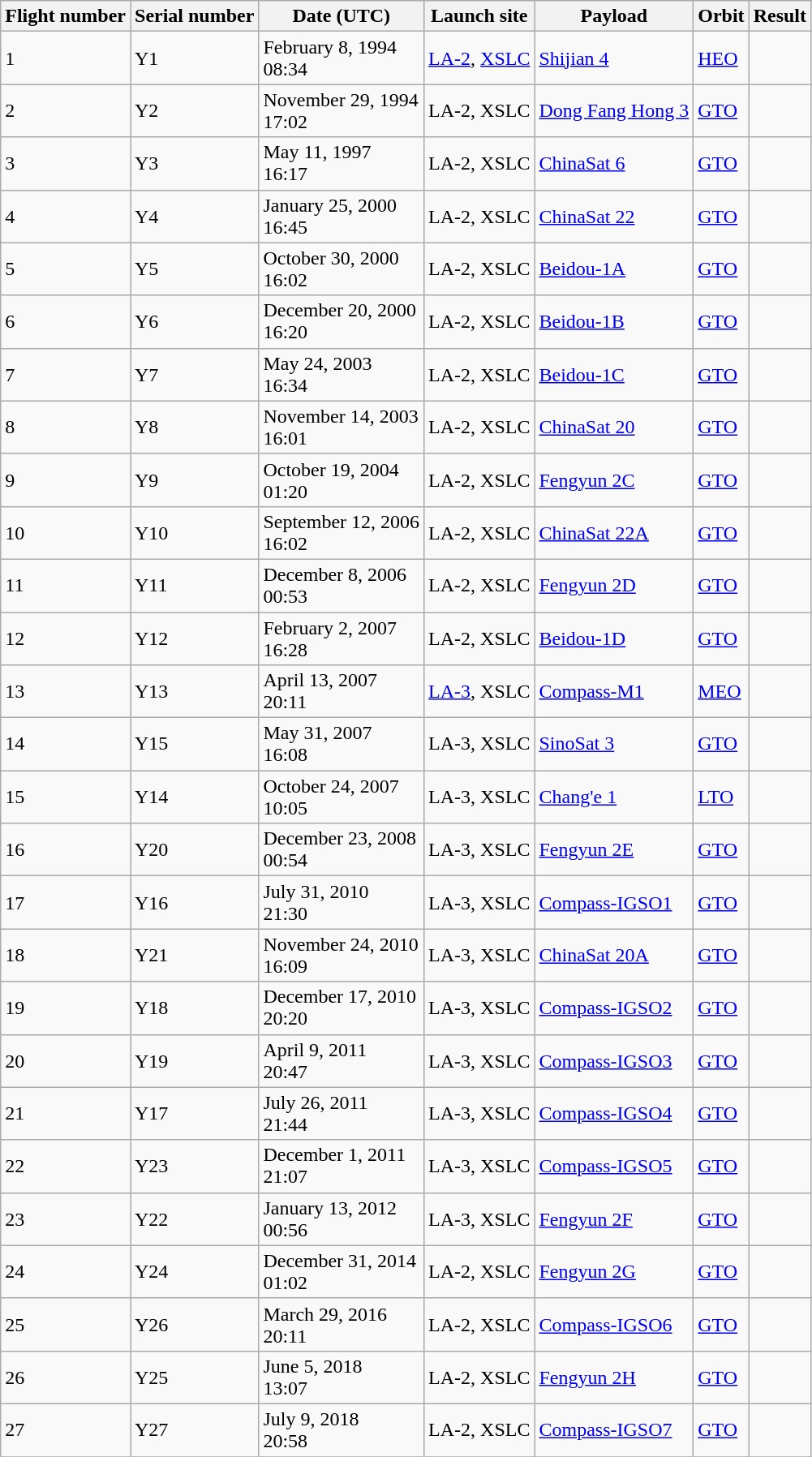<table class="wikitable">
<tr>
<th>Flight number</th>
<th>Serial number</th>
<th>Date (UTC)</th>
<th>Launch site</th>
<th>Payload</th>
<th>Orbit</th>
<th>Result</th>
</tr>
<tr>
<td>1</td>
<td>Y1</td>
<td>February 8, 1994<br>08:34</td>
<td><a href='#'>LA-2</a>, <a href='#'>XSLC</a></td>
<td><a href='#'>Shijian 4</a></td>
<td><a href='#'>HEO</a></td>
<td></td>
</tr>
<tr>
<td>2</td>
<td>Y2</td>
<td>November 29, 1994<br>17:02</td>
<td>LA-2, XSLC</td>
<td><a href='#'>Dong Fang Hong 3</a></td>
<td><a href='#'>GTO</a></td>
<td></td>
</tr>
<tr>
<td>3</td>
<td>Y3</td>
<td>May 11, 1997<br>16:17</td>
<td>LA-2, XSLC</td>
<td><a href='#'>ChinaSat 6</a></td>
<td><a href='#'>GTO</a></td>
<td></td>
</tr>
<tr>
<td>4</td>
<td>Y4</td>
<td>January 25, 2000<br>16:45</td>
<td>LA-2, XSLC</td>
<td><a href='#'>ChinaSat 22</a></td>
<td><a href='#'>GTO</a></td>
<td></td>
</tr>
<tr>
<td>5</td>
<td>Y5</td>
<td>October 30, 2000<br>16:02</td>
<td>LA-2, XSLC</td>
<td><a href='#'>Beidou-1A</a></td>
<td><a href='#'>GTO</a></td>
<td></td>
</tr>
<tr>
<td>6</td>
<td>Y6</td>
<td>December 20, 2000<br>16:20</td>
<td>LA-2, XSLC</td>
<td><a href='#'>Beidou-1B</a></td>
<td><a href='#'>GTO</a></td>
<td></td>
</tr>
<tr>
<td>7</td>
<td>Y7</td>
<td>May 24, 2003<br>16:34</td>
<td>LA-2, XSLC</td>
<td><a href='#'>Beidou-1C</a></td>
<td><a href='#'>GTO</a></td>
<td></td>
</tr>
<tr>
<td>8</td>
<td>Y8</td>
<td>November 14, 2003<br>16:01</td>
<td>LA-2, XSLC</td>
<td><a href='#'>ChinaSat 20</a></td>
<td><a href='#'>GTO</a></td>
<td></td>
</tr>
<tr>
<td>9</td>
<td>Y9</td>
<td>October 19, 2004<br>01:20</td>
<td>LA-2, XSLC</td>
<td><a href='#'>Fengyun 2C</a></td>
<td><a href='#'>GTO</a></td>
<td></td>
</tr>
<tr>
<td>10</td>
<td>Y10</td>
<td>September 12, 2006<br>16:02</td>
<td>LA-2, XSLC</td>
<td><a href='#'>ChinaSat 22A</a></td>
<td><a href='#'>GTO</a></td>
<td></td>
</tr>
<tr>
<td>11</td>
<td>Y11</td>
<td>December 8, 2006<br>00:53</td>
<td>LA-2, XSLC</td>
<td><a href='#'>Fengyun 2D</a></td>
<td><a href='#'>GTO</a></td>
<td></td>
</tr>
<tr>
<td>12</td>
<td>Y12</td>
<td>February 2, 2007<br>16:28</td>
<td>LA-2, XSLC</td>
<td><a href='#'>Beidou-1D</a></td>
<td><a href='#'>GTO</a></td>
<td></td>
</tr>
<tr>
<td>13</td>
<td>Y13</td>
<td>April 13, 2007<br>20:11</td>
<td><a href='#'>LA-3</a>, XSLC</td>
<td><a href='#'>Compass-M1</a></td>
<td><a href='#'>MEO</a></td>
<td></td>
</tr>
<tr>
<td>14</td>
<td>Y15</td>
<td>May 31, 2007<br>16:08</td>
<td>LA-3, XSLC</td>
<td><a href='#'>SinoSat 3</a></td>
<td><a href='#'>GTO</a></td>
<td></td>
</tr>
<tr>
<td>15</td>
<td>Y14</td>
<td>October 24, 2007<br>10:05</td>
<td>LA-3, XSLC</td>
<td><a href='#'>Chang'e 1</a></td>
<td><a href='#'>LTO</a></td>
<td></td>
</tr>
<tr>
<td>16</td>
<td>Y20</td>
<td>December 23, 2008<br>00:54</td>
<td>LA-3, XSLC</td>
<td><a href='#'>Fengyun 2E</a></td>
<td><a href='#'>GTO</a></td>
<td></td>
</tr>
<tr>
<td>17</td>
<td>Y16</td>
<td>July 31, 2010<br>21:30</td>
<td>LA-3, XSLC</td>
<td><a href='#'>Compass-IGSO1</a></td>
<td><a href='#'>GTO</a></td>
<td></td>
</tr>
<tr>
<td>18</td>
<td>Y21</td>
<td>November 24, 2010<br>16:09</td>
<td>LA-3, XSLC</td>
<td><a href='#'>ChinaSat 20A</a></td>
<td><a href='#'>GTO</a></td>
<td></td>
</tr>
<tr>
<td>19</td>
<td>Y18</td>
<td>December 17, 2010<br>20:20</td>
<td>LA-3, XSLC</td>
<td><a href='#'>Compass-IGSO2</a></td>
<td><a href='#'>GTO</a></td>
<td></td>
</tr>
<tr>
<td>20</td>
<td>Y19</td>
<td>April 9, 2011<br>20:47</td>
<td>LA-3, XSLC</td>
<td><a href='#'>Compass-IGSO3</a></td>
<td><a href='#'>GTO</a></td>
<td></td>
</tr>
<tr>
<td>21</td>
<td>Y17</td>
<td>July 26, 2011<br>21:44</td>
<td>LA-3, XSLC</td>
<td><a href='#'>Compass-IGSO4</a></td>
<td><a href='#'>GTO</a></td>
<td></td>
</tr>
<tr>
<td>22</td>
<td>Y23</td>
<td>December 1, 2011<br>21:07</td>
<td>LA-3, XSLC</td>
<td><a href='#'>Compass-IGSO5</a></td>
<td><a href='#'>GTO</a></td>
<td></td>
</tr>
<tr>
<td>23</td>
<td>Y22</td>
<td>January 13, 2012<br>00:56</td>
<td>LA-3, XSLC</td>
<td><a href='#'>Fengyun 2F</a></td>
<td><a href='#'>GTO</a></td>
<td></td>
</tr>
<tr>
<td>24</td>
<td>Y24</td>
<td>December 31, 2014<br>01:02</td>
<td>LA-2, XSLC</td>
<td><a href='#'>Fengyun 2G</a></td>
<td><a href='#'>GTO</a></td>
<td></td>
</tr>
<tr>
<td>25</td>
<td>Y26</td>
<td>March 29, 2016<br>20:11</td>
<td>LA-2, XSLC</td>
<td><a href='#'>Compass-IGSO6</a></td>
<td><a href='#'>GTO</a></td>
<td></td>
</tr>
<tr>
<td>26</td>
<td>Y25</td>
<td>June 5, 2018<br>13:07</td>
<td>LA-2, XSLC</td>
<td><a href='#'>Fengyun 2H</a></td>
<td><a href='#'>GTO</a></td>
<td></td>
</tr>
<tr>
<td>27</td>
<td>Y27</td>
<td>July 9, 2018<br>20:58</td>
<td>LA-2, XSLC</td>
<td><a href='#'>Compass-IGSO7</a></td>
<td><a href='#'>GTO</a></td>
<td></td>
</tr>
<tr>
</tr>
</table>
